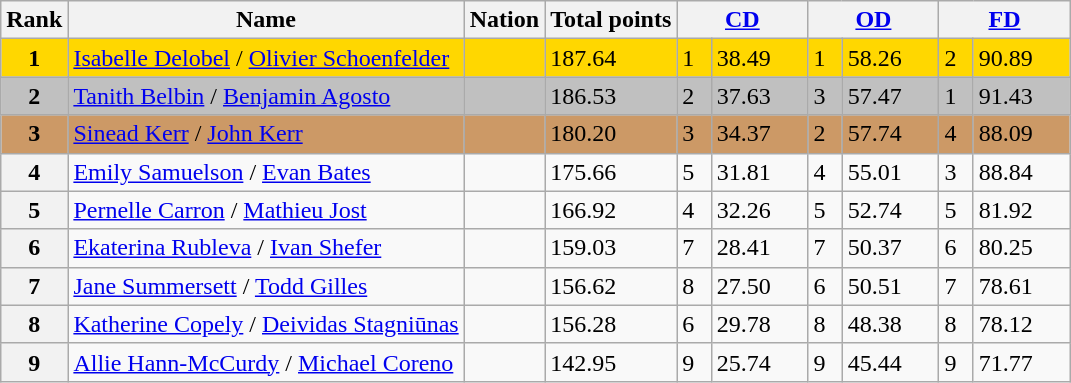<table class="wikitable">
<tr>
<th>Rank</th>
<th>Name</th>
<th>Nation</th>
<th>Total points</th>
<th colspan="2" width="80px"><a href='#'>CD</a></th>
<th colspan="2" width="80px"><a href='#'>OD</a></th>
<th colspan="2" width="80px"><a href='#'>FD</a></th>
</tr>
<tr bgcolor="gold">
<td align="center"><strong>1</strong></td>
<td><a href='#'>Isabelle Delobel</a> / <a href='#'>Olivier Schoenfelder</a></td>
<td></td>
<td>187.64</td>
<td>1</td>
<td>38.49</td>
<td>1</td>
<td>58.26</td>
<td>2</td>
<td>90.89</td>
</tr>
<tr bgcolor="silver">
<td align="center"><strong>2</strong></td>
<td><a href='#'>Tanith Belbin</a> / <a href='#'>Benjamin Agosto</a></td>
<td></td>
<td>186.53</td>
<td>2</td>
<td>37.63</td>
<td>3</td>
<td>57.47</td>
<td>1</td>
<td>91.43</td>
</tr>
<tr bgcolor="cc9966">
<td align="center"><strong>3</strong></td>
<td><a href='#'>Sinead Kerr</a> / <a href='#'>John Kerr</a></td>
<td></td>
<td>180.20</td>
<td>3</td>
<td>34.37</td>
<td>2</td>
<td>57.74</td>
<td>4</td>
<td>88.09</td>
</tr>
<tr>
<th>4</th>
<td><a href='#'>Emily Samuelson</a> / <a href='#'>Evan Bates</a></td>
<td></td>
<td>175.66</td>
<td>5</td>
<td>31.81</td>
<td>4</td>
<td>55.01</td>
<td>3</td>
<td>88.84</td>
</tr>
<tr>
<th>5</th>
<td><a href='#'>Pernelle Carron</a> / <a href='#'>Mathieu Jost</a></td>
<td></td>
<td>166.92</td>
<td>4</td>
<td>32.26</td>
<td>5</td>
<td>52.74</td>
<td>5</td>
<td>81.92</td>
</tr>
<tr>
<th>6</th>
<td><a href='#'>Ekaterina Rubleva</a> / <a href='#'>Ivan Shefer</a></td>
<td></td>
<td>159.03</td>
<td>7</td>
<td>28.41</td>
<td>7</td>
<td>50.37</td>
<td>6</td>
<td>80.25</td>
</tr>
<tr>
<th>7</th>
<td><a href='#'>Jane Summersett</a> / <a href='#'>Todd Gilles</a></td>
<td></td>
<td>156.62</td>
<td>8</td>
<td>27.50</td>
<td>6</td>
<td>50.51</td>
<td>7</td>
<td>78.61</td>
</tr>
<tr>
<th>8</th>
<td><a href='#'>Katherine Copely</a> / <a href='#'>Deividas Stagniūnas</a></td>
<td></td>
<td>156.28</td>
<td>6</td>
<td>29.78</td>
<td>8</td>
<td>48.38</td>
<td>8</td>
<td>78.12</td>
</tr>
<tr>
<th>9</th>
<td><a href='#'>Allie Hann-McCurdy</a> / <a href='#'>Michael Coreno</a></td>
<td></td>
<td>142.95</td>
<td>9</td>
<td>25.74</td>
<td>9</td>
<td>45.44</td>
<td>9</td>
<td>71.77</td>
</tr>
</table>
